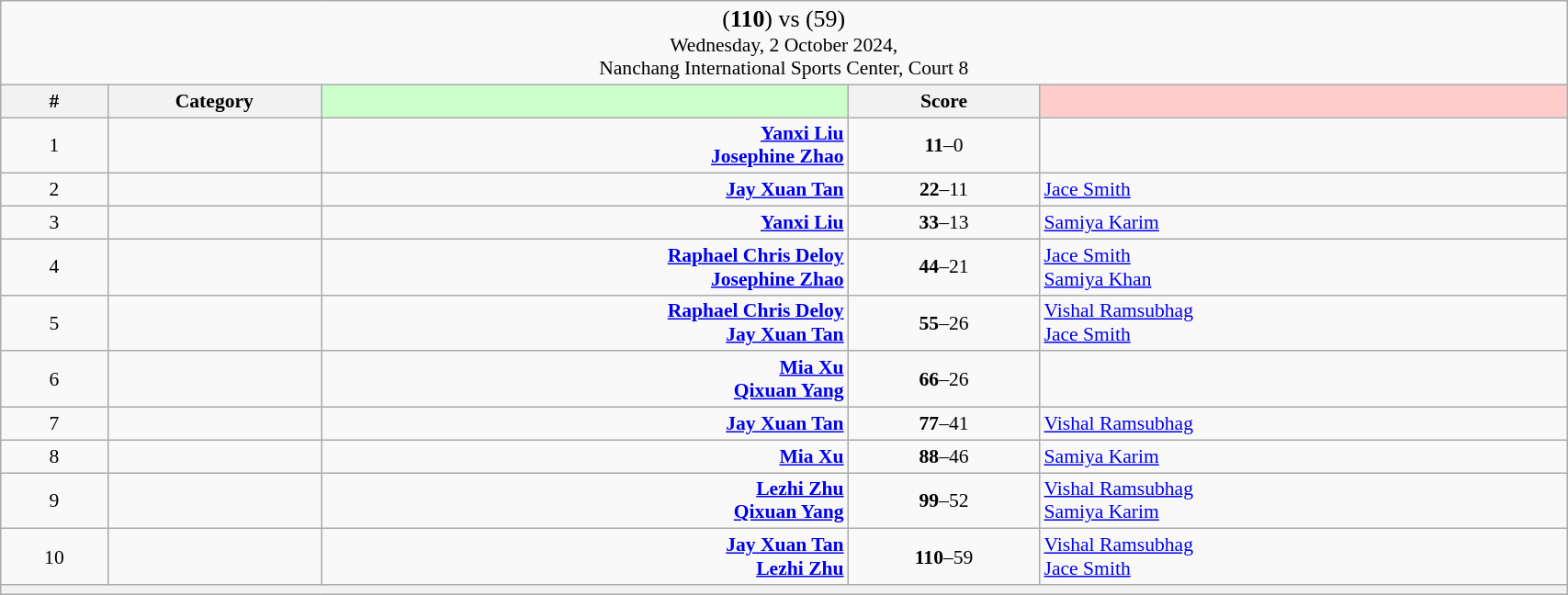<table class="wikitable mw-collapsible mw-collapsed" style="font-size:90%; text-align:center" width="90%">
<tr>
<td colspan="5"><big>(<strong>110</strong>) <strong></strong> vs  (59)</big><br>Wednesday, 2 October 2024, <br>Nanchang International Sports Center, Court 8</td>
</tr>
<tr>
<th width="25">#</th>
<th width="50">Category</th>
<th style="background-color:#CCFFCC" width="150"></th>
<th width="50">Score<br></th>
<th style="background-color:#FFCCCC" width="150"></th>
</tr>
<tr>
<td>1</td>
<td></td>
<td align="right"><strong><a href='#'>Yanxi Liu</a> <br><a href='#'>Josephine Zhao</a> </strong></td>
<td><strong>11</strong>–0<br></td>
<td align="left"><br></td>
</tr>
<tr>
<td>2</td>
<td></td>
<td align="right"><strong><a href='#'>Jay Xuan Tan</a> </strong></td>
<td><strong>22</strong>–11<br></td>
<td align="left"> <a href='#'>Jace Smith</a></td>
</tr>
<tr>
<td>3</td>
<td></td>
<td align="right"><strong><a href='#'>Yanxi Liu</a> </strong></td>
<td><strong>33</strong>–13<br></td>
<td align="left"> <a href='#'>Samiya Karim</a></td>
</tr>
<tr>
<td>4</td>
<td></td>
<td align="right"><strong><a href='#'>Raphael Chris Deloy</a> <br><a href='#'>Josephine Zhao</a> </strong></td>
<td><strong>44</strong>–21<br></td>
<td align="left"> <a href='#'>Jace Smith</a><br> <a href='#'>Samiya Khan</a></td>
</tr>
<tr>
<td>5</td>
<td></td>
<td align="right"><strong><a href='#'>Raphael Chris Deloy</a> <br><a href='#'>Jay Xuan Tan</a> </strong></td>
<td><strong>55</strong>–26<br></td>
<td align="left"> <a href='#'>Vishal Ramsubhag</a><br> <a href='#'>Jace Smith</a></td>
</tr>
<tr>
<td>6</td>
<td></td>
<td align="right"><strong><a href='#'>Mia Xu</a> <br><a href='#'>Qixuan Yang</a> </strong></td>
<td><strong>66</strong>–26<br></td>
<td align="left"><br></td>
</tr>
<tr>
<td>7</td>
<td></td>
<td align="right"><strong><a href='#'>Jay Xuan Tan</a> </strong></td>
<td><strong>77</strong>–41<br></td>
<td align="left"> <a href='#'>Vishal Ramsubhag</a></td>
</tr>
<tr>
<td>8</td>
<td></td>
<td align="right"><strong><a href='#'>Mia Xu</a> </strong></td>
<td><strong>88</strong>–46<br></td>
<td align="left"> <a href='#'>Samiya Karim</a></td>
</tr>
<tr>
<td>9</td>
<td></td>
<td align="right"><strong><a href='#'>Lezhi Zhu</a> <br><a href='#'>Qixuan Yang</a> </strong></td>
<td><strong>99</strong>–52<br></td>
<td align="left"> <a href='#'>Vishal Ramsubhag</a><br> <a href='#'>Samiya Karim</a></td>
</tr>
<tr>
<td>10</td>
<td></td>
<td align="right"><strong><a href='#'>Jay Xuan Tan</a> <br><a href='#'>Lezhi Zhu</a> </strong></td>
<td><strong>110</strong>–59<br></td>
<td align="left"> <a href='#'>Vishal Ramsubhag</a><br> <a href='#'>Jace Smith</a></td>
</tr>
<tr>
<th colspan="5"></th>
</tr>
</table>
